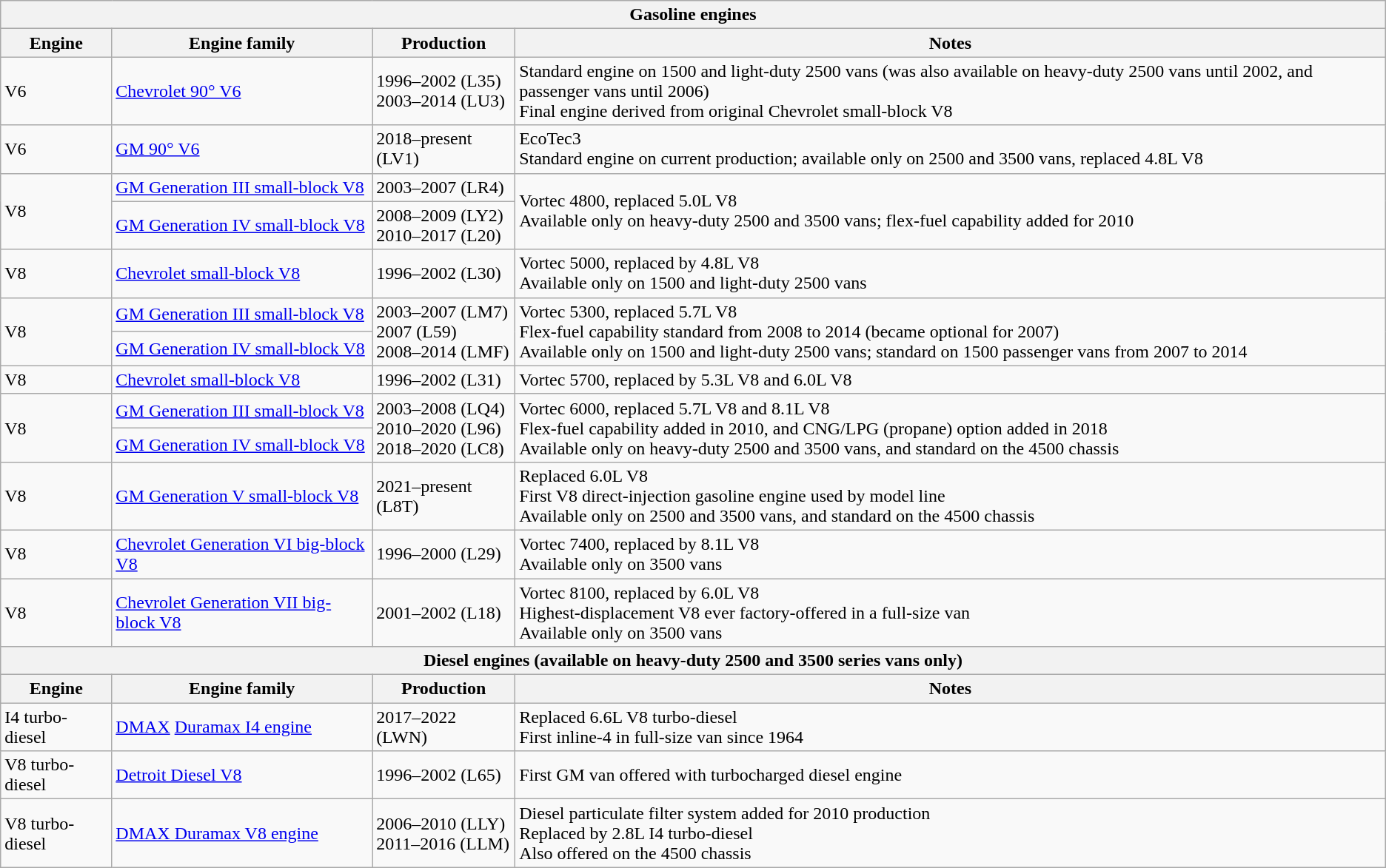<table class="wikitable">
<tr>
<th colspan="4">Gasoline engines</th>
</tr>
<tr>
<th>Engine</th>
<th>Engine family</th>
<th>Production</th>
<th>Notes</th>
</tr>
<tr>
<td> V6</td>
<td><a href='#'>Chevrolet 90° V6</a></td>
<td>1996–2002 (L35)<br>2003–2014 (LU3)</td>
<td>Standard engine on 1500 and light-duty 2500 vans (was also available on heavy-duty 2500 vans until 2002, and passenger vans until 2006)<br>Final engine derived from original Chevrolet small-block V8</td>
</tr>
<tr>
<td> V6</td>
<td><a href='#'>GM 90° V6</a></td>
<td>2018–present (LV1)</td>
<td>EcoTec3<br>Standard engine on current production; available only on 2500 and 3500 vans, replaced 4.8L V8</td>
</tr>
<tr>
<td rowspan="2"> V8</td>
<td><a href='#'>GM Generation III small-block V8</a></td>
<td>2003–2007 (LR4)</td>
<td rowspan="2">Vortec 4800, replaced 5.0L V8<br>Available only on heavy-duty 2500 and 3500 vans; flex-fuel capability added for 2010</td>
</tr>
<tr>
<td><a href='#'>GM Generation IV small-block V8</a></td>
<td>2008–2009 (LY2)<br>2010–2017 (L20)</td>
</tr>
<tr>
<td> V8</td>
<td><a href='#'>Chevrolet small-block V8</a></td>
<td>1996–2002 (L30)</td>
<td>Vortec 5000, replaced by 4.8L V8<br>Available only on 1500 and light-duty 2500 vans</td>
</tr>
<tr>
<td rowspan="2"> V8</td>
<td><a href='#'>GM Generation III small-block V8</a></td>
<td rowspan="2">2003–2007 (LM7)<br>2007 (L59)<br>2008–2014 (LMF)</td>
<td rowspan="2">Vortec 5300, replaced 5.7L V8<br>Flex-fuel capability standard from 2008 to 2014 (became optional for 2007)<br>Available only on 1500 and light-duty 2500 vans; standard on 1500 passenger vans from 2007 to 2014</td>
</tr>
<tr>
<td><a href='#'>GM Generation IV small-block V8</a></td>
</tr>
<tr>
<td> V8</td>
<td><a href='#'>Chevrolet small-block V8</a></td>
<td>1996–2002 (L31)</td>
<td>Vortec 5700, replaced by 5.3L V8 and 6.0L V8</td>
</tr>
<tr>
<td rowspan="2"> V8</td>
<td><a href='#'>GM Generation III small-block V8</a></td>
<td rowspan="2">2003–2008 (LQ4)<br>2010–2020 (L96)<br>2018–2020 (LC8)</td>
<td rowspan="2">Vortec 6000, replaced 5.7L V8 and 8.1L V8<br>Flex-fuel capability added in 2010, and CNG/LPG (propane) option added in 2018<br>Available only on heavy-duty 2500 and 3500 vans, and standard on the 4500 chassis</td>
</tr>
<tr>
<td><a href='#'>GM Generation IV small-block V8</a></td>
</tr>
<tr>
<td> V8</td>
<td><a href='#'>GM Generation V small-block V8</a></td>
<td>2021–present (L8T)</td>
<td>Replaced 6.0L V8<br>First V8 direct-injection gasoline engine used by model line<br>Available only on 2500 and 3500 vans, and standard on the 4500 chassis</td>
</tr>
<tr>
<td> V8</td>
<td><a href='#'>Chevrolet Generation VI big-block V8</a></td>
<td>1996–2000 (L29)</td>
<td>Vortec 7400, replaced by 8.1L V8<br>Available only on 3500 vans</td>
</tr>
<tr>
<td> V8</td>
<td><a href='#'>Chevrolet Generation VII big-block V8</a></td>
<td>2001–2002 (L18)</td>
<td>Vortec 8100, replaced by 6.0L V8<br>Highest-displacement V8 ever factory-offered in a full-size van<br>Available only on 3500 vans</td>
</tr>
<tr>
<th colspan="4">Diesel engines (available on heavy-duty 2500 and 3500 series vans only)</th>
</tr>
<tr>
<th>Engine</th>
<th>Engine family</th>
<th>Production</th>
<th>Notes</th>
</tr>
<tr>
<td> I4 turbo-diesel</td>
<td><a href='#'>DMAX</a> <a href='#'>Duramax I4 engine</a></td>
<td>2017–2022 (LWN)</td>
<td>Replaced 6.6L V8 turbo-diesel<br>First inline-4 in full-size van since 1964</td>
</tr>
<tr>
<td> V8 turbo-diesel</td>
<td><a href='#'>Detroit Diesel V8</a></td>
<td>1996–2002 (L65)</td>
<td>First GM van offered with turbocharged diesel engine</td>
</tr>
<tr>
<td> V8 turbo-diesel</td>
<td><a href='#'>DMAX Duramax V8 engine</a></td>
<td>2006–2010 (LLY)<br>2011–2016 (LLM)</td>
<td>Diesel particulate filter system added for 2010 production<br>Replaced by 2.8L I4 turbo-diesel<br>Also offered on the 4500 chassis</td>
</tr>
</table>
